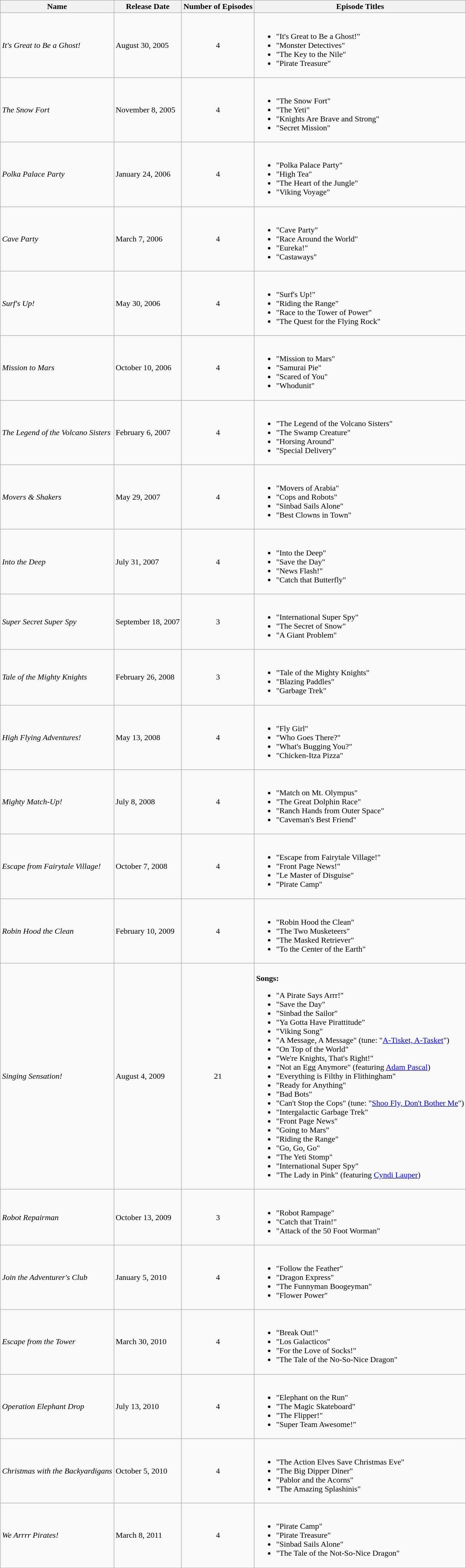<table class="wikitable">
<tr>
<th>Name</th>
<th>Release Date</th>
<th>Number of Episodes</th>
<th>Episode Titles</th>
</tr>
<tr>
<td><em>It's Great to Be a Ghost!</em></td>
<td>August 30, 2005</td>
<td align="center">4</td>
<td><br><ul><li>"It's Great to Be a Ghost!"</li><li>"Monster Detectives"</li><li>"The Key to the Nile"</li><li>"Pirate Treasure"</li></ul></td>
</tr>
<tr>
<td><em>The Snow Fort</em></td>
<td>November 8, 2005</td>
<td align="center">4</td>
<td><br><ul><li>"The Snow Fort"</li><li>"The Yeti"</li><li>"Knights Are Brave and Strong"</li><li>"Secret Mission"</li></ul></td>
</tr>
<tr>
<td><em>Polka Palace Party</em></td>
<td>January 24, 2006</td>
<td align="center">4</td>
<td><br><ul><li>"Polka Palace Party"</li><li>"High Tea"</li><li>"The Heart of the Jungle"</li><li>"Viking Voyage"</li></ul></td>
</tr>
<tr>
<td><em>Cave Party</em></td>
<td>March 7, 2006</td>
<td align="center">4</td>
<td><br><ul><li>"Cave Party"</li><li>"Race Around the World"</li><li>"Eureka!"</li><li>"Castaways"</li></ul></td>
</tr>
<tr>
<td><em>Surf's Up!</em></td>
<td>May 30, 2006</td>
<td align="center">4</td>
<td><br><ul><li>"Surf's Up!"</li><li>"Riding the Range"</li><li>"Race to the Tower of Power"</li><li>"The Quest for the Flying Rock"</li></ul></td>
</tr>
<tr>
<td><em>Mission to Mars</em></td>
<td>October 10, 2006</td>
<td align="center">4</td>
<td><br><ul><li>"Mission to Mars"</li><li>"Samurai Pie"</li><li>"Scared of You"</li><li>"Whodunit"</li></ul></td>
</tr>
<tr>
<td><em>The Legend of the Volcano Sisters</em></td>
<td>February 6, 2007</td>
<td align="center">4</td>
<td><br><ul><li>"The Legend of the Volcano Sisters"</li><li>"The Swamp Creature"</li><li>"Horsing Around"</li><li>"Special Delivery"</li></ul></td>
</tr>
<tr>
<td><em>Movers & Shakers</em></td>
<td>May 29, 2007</td>
<td align="center">4</td>
<td><br><ul><li>"Movers of Arabia"</li><li>"Cops and Robots"</li><li>"Sinbad Sails Alone"</li><li>"Best Clowns in Town"</li></ul></td>
</tr>
<tr>
<td><em>Into the Deep</em></td>
<td>July 31, 2007</td>
<td align="center">4</td>
<td><br><ul><li>"Into the Deep"</li><li>"Save the Day"</li><li>"News Flash!"</li><li>"Catch that Butterfly"</li></ul></td>
</tr>
<tr>
<td><em>Super Secret Super Spy</em></td>
<td>September 18, 2007</td>
<td align="center">3</td>
<td><br><ul><li>"International Super Spy"</li><li>"The Secret of Snow"</li><li>"A Giant Problem"</li></ul></td>
</tr>
<tr>
<td><em>Tale of the Mighty Knights</em></td>
<td>February 26, 2008</td>
<td align="center">3</td>
<td><br><ul><li>"Tale of the Mighty Knights"</li><li>"Blazing Paddles"</li><li>"Garbage Trek"</li></ul></td>
</tr>
<tr>
<td><em>High Flying Adventures!</em></td>
<td>May 13, 2008</td>
<td align="center">4</td>
<td><br><ul><li>"Fly Girl"</li><li>"Who Goes There?"</li><li>"What's Bugging You?"</li><li>"Chicken-Itza Pizza"</li></ul></td>
</tr>
<tr>
<td><em>Mighty Match-Up!</em></td>
<td>July 8, 2008</td>
<td align="center">4</td>
<td><br><ul><li>"Match on Mt. Olympus"</li><li>"The Great Dolphin Race"</li><li>"Ranch Hands from Outer Space"</li><li>"Caveman's Best Friend"</li></ul></td>
</tr>
<tr>
<td><em>Escape from Fairytale Village!</em></td>
<td>October 7, 2008</td>
<td align="center">4</td>
<td><br><ul><li>"Escape from Fairytale Village!"</li><li>"Front Page News!"</li><li>"Le Master of Disguise"</li><li>"Pirate Camp"</li></ul></td>
</tr>
<tr>
<td><em>Robin Hood the Clean</em></td>
<td>February 10, 2009</td>
<td align="center">4</td>
<td><br><ul><li>"Robin Hood the Clean"</li><li>"The Two Musketeers"</li><li>"The Masked Retriever"</li><li>"To the Center of the Earth"</li></ul></td>
</tr>
<tr>
<td><em>Singing Sensation!</em></td>
<td>August 4, 2009</td>
<td align="center">21</td>
<td><br><strong>Songs:</strong><ul><li>"A Pirate Says Arrr!"</li><li>"Save the Day"</li><li>"Sinbad the Sailor"</li><li>"Ya Gotta Have Pirattitude"</li><li>"Viking Song"</li><li>"A Message, A Message" (tune: "<a href='#'>A-Tisket, A-Tasket</a>")</li><li>"On Top of the World"</li><li>"We're Knights, That's Right!"</li><li>"Not an Egg Anymore" (featuring <a href='#'>Adam Pascal</a>)</li><li>"Everything is Filthy in Flithingham"</li><li>"Ready for Anything"</li><li>"Bad Bots"</li><li>"Can't Stop the Cops" (tune: "<a href='#'>Shoo Fly, Don't Bother Me</a>")</li><li>"Intergalactic Garbage Trek"</li><li>"Front Page News"</li><li>"Going to Mars"</li><li>"Riding the Range"</li><li>"Go, Go, Go"</li><li>"The Yeti Stomp"</li><li>"International Super Spy"</li><li>"The Lady in Pink" (featuring <a href='#'>Cyndi Lauper</a>)</li></ul></td>
</tr>
<tr>
<td><em>Robot Repairman</em></td>
<td>October 13, 2009</td>
<td align="center">3</td>
<td><br><ul><li>"Robot Rampage"</li><li>"Catch that Train!"</li><li>"Attack of the 50 Foot Worman"</li></ul></td>
</tr>
<tr>
<td><em>Join the Adventurer's Club</em></td>
<td>January 5, 2010</td>
<td align="center">4</td>
<td><br><ul><li>"Follow the Feather"</li><li>"Dragon Express"</li><li>"The Funnyman Boogeyman"</li><li>"Flower Power"</li></ul></td>
</tr>
<tr>
<td><em>Escape from the Tower</em></td>
<td>March 30, 2010</td>
<td align="center">4</td>
<td><br><ul><li>"Break Out!"</li><li>"Los Galacticos"</li><li>"For the Love of Socks!"</li><li>"The Tale of the No-So-Nice Dragon"</li></ul></td>
</tr>
<tr>
<td><em>Operation Elephant Drop</em></td>
<td>July 13, 2010</td>
<td align="center">4</td>
<td><br><ul><li>"Elephant on the Run"</li><li>"The Magic Skateboard"</li><li>"The Flipper!"</li><li>"Super Team Awesome!"</li></ul></td>
</tr>
<tr>
<td><em>Christmas with the Backyardigans</em></td>
<td>October 5, 2010</td>
<td align="center">4</td>
<td><br><ul><li>"The Action Elves Save Christmas Eve"</li><li>"The Big Dipper Diner"</li><li>"Pablor and the Acorns"</li><li>"The Amazing Splashinis"</li></ul></td>
</tr>
<tr>
<td><em>We Arrrr Pirates!</em></td>
<td>March 8, 2011</td>
<td align="center">4</td>
<td><br><ul><li>"Pirate Camp"</li><li>"Pirate Treasure"</li><li>"Sinbad Sails Alone"</li><li>"The Tale of the Not-So-Nice Dragon"</li></ul></td>
</tr>
</table>
